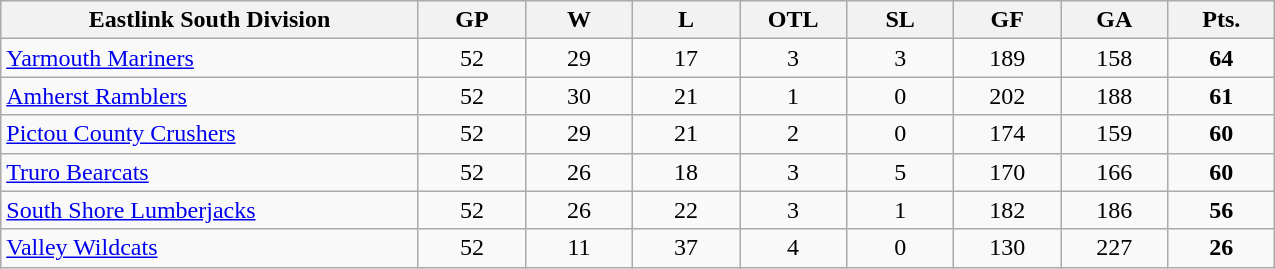<table class="wikitable sortable">
<tr>
<td class="unsortable" align=center bgcolor=#F2F2F2 style="width: 16.94em"><strong>Eastlink South Division</strong></td>
<th style="width: 4em">GP</th>
<th style="width: 4em">W</th>
<th style="width: 4em">L</th>
<th style="width: 4em">OTL</th>
<th style="width: 4em">SL</th>
<th style="width: 4em">GF</th>
<th style="width: 4em">GA</th>
<th style="width: 4em">Pts.</th>
</tr>
<tr align=center>
<td align=left><a href='#'>Yarmouth Mariners</a></td>
<td> 52</td>
<td> 29</td>
<td> 17</td>
<td> 3</td>
<td> 3</td>
<td> 189</td>
<td> 158</td>
<td> <strong>64</strong></td>
</tr>
<tr align=center>
<td align=left><a href='#'>Amherst Ramblers</a></td>
<td>52</td>
<td>30</td>
<td>21</td>
<td>1</td>
<td>0</td>
<td>202</td>
<td>188</td>
<td><strong>61</strong></td>
</tr>
<tr align=center>
<td align=left><a href='#'>Pictou County Crushers</a></td>
<td>52</td>
<td>29</td>
<td>21</td>
<td>2</td>
<td>0</td>
<td>174</td>
<td>159</td>
<td><strong>60</strong></td>
</tr>
<tr align=center>
<td align=left><a href='#'>Truro Bearcats</a></td>
<td>52</td>
<td>26</td>
<td>18</td>
<td>3</td>
<td>5</td>
<td>170</td>
<td>166</td>
<td><strong>60</strong></td>
</tr>
<tr align=center>
<td align=left><a href='#'>South Shore Lumberjacks</a></td>
<td>52</td>
<td>26</td>
<td>22</td>
<td>3</td>
<td>1</td>
<td>182</td>
<td>186</td>
<td><strong>56</strong></td>
</tr>
<tr align=center>
<td align=left><a href='#'>Valley Wildcats</a></td>
<td>52</td>
<td>11</td>
<td>37</td>
<td>4</td>
<td>0</td>
<td>130</td>
<td>227</td>
<td><strong>26</strong></td>
</tr>
</table>
